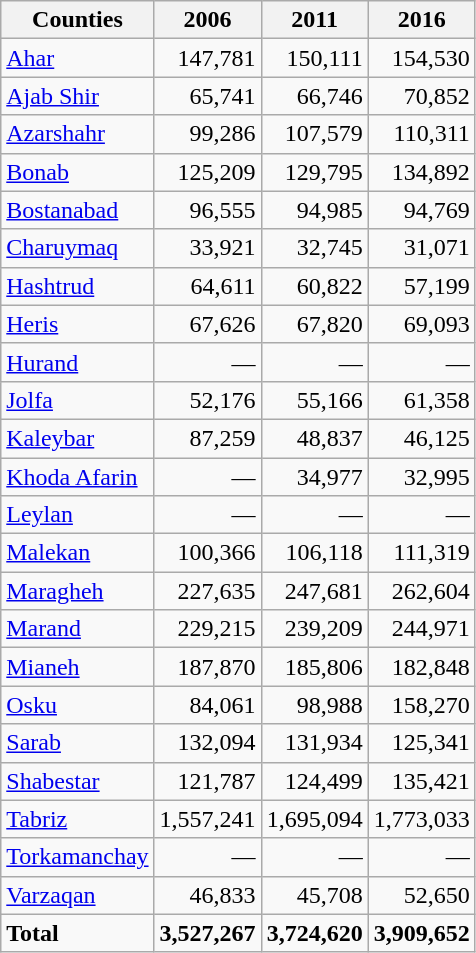<table class="wikitable">
<tr>
<th>Counties</th>
<th>2006</th>
<th>2011</th>
<th>2016</th>
</tr>
<tr>
<td><a href='#'>Ahar</a></td>
<td style="text-align: right;">147,781</td>
<td style="text-align: right;">150,111</td>
<td style="text-align: right;">154,530</td>
</tr>
<tr>
<td><a href='#'>Ajab Shir</a></td>
<td style="text-align: right;">65,741</td>
<td style="text-align: right;">66,746</td>
<td style="text-align: right;">70,852</td>
</tr>
<tr>
<td><a href='#'>Azarshahr</a></td>
<td style="text-align: right;">99,286</td>
<td style="text-align: right;">107,579</td>
<td style="text-align: right;">110,311</td>
</tr>
<tr>
<td><a href='#'>Bonab</a></td>
<td style="text-align: right;">125,209</td>
<td style="text-align: right;">129,795</td>
<td style="text-align: right;">134,892</td>
</tr>
<tr>
<td><a href='#'>Bostanabad</a></td>
<td style="text-align: right;">96,555</td>
<td style="text-align: right;">94,985</td>
<td style="text-align: right;">94,769</td>
</tr>
<tr>
<td><a href='#'>Charuymaq</a></td>
<td style="text-align: right;">33,921</td>
<td style="text-align: right;">32,745</td>
<td style="text-align: right;">31,071</td>
</tr>
<tr>
<td><a href='#'>Hashtrud</a></td>
<td style="text-align: right;">64,611</td>
<td style="text-align: right;">60,822</td>
<td style="text-align: right;">57,199</td>
</tr>
<tr>
<td><a href='#'>Heris</a></td>
<td style="text-align: right;">67,626</td>
<td style="text-align: right;">67,820</td>
<td style="text-align: right;">69,093</td>
</tr>
<tr>
<td><a href='#'>Hurand</a></td>
<td style="text-align: right;">—</td>
<td style="text-align: right;">—</td>
<td style="text-align: right;">—</td>
</tr>
<tr>
<td><a href='#'>Jolfa</a></td>
<td style="text-align: right;">52,176</td>
<td style="text-align: right;">55,166</td>
<td style="text-align: right;">61,358</td>
</tr>
<tr>
<td><a href='#'>Kaleybar</a></td>
<td style="text-align: right;">87,259</td>
<td style="text-align: right;">48,837</td>
<td style="text-align: right;">46,125</td>
</tr>
<tr>
<td><a href='#'>Khoda Afarin</a></td>
<td style="text-align: right;">—</td>
<td style="text-align: right;">34,977</td>
<td style="text-align: right;">32,995</td>
</tr>
<tr>
<td><a href='#'>Leylan</a></td>
<td style="text-align: right;">—</td>
<td style="text-align: right;">—</td>
<td style="text-align: right;">—</td>
</tr>
<tr>
<td><a href='#'>Malekan</a></td>
<td style="text-align: right;">100,366</td>
<td style="text-align: right;">106,118</td>
<td style="text-align: right;">111,319</td>
</tr>
<tr>
<td><a href='#'>Maragheh</a></td>
<td style="text-align: right;">227,635</td>
<td style="text-align: right;">247,681</td>
<td style="text-align: right;">262,604</td>
</tr>
<tr>
<td><a href='#'>Marand</a></td>
<td style="text-align: right;">229,215</td>
<td style="text-align: right;">239,209</td>
<td style="text-align: right;">244,971</td>
</tr>
<tr>
<td><a href='#'>Mianeh</a></td>
<td style="text-align: right;">187,870</td>
<td style="text-align: right;">185,806</td>
<td style="text-align: right;">182,848</td>
</tr>
<tr>
<td><a href='#'>Osku</a></td>
<td style="text-align: right;">84,061</td>
<td style="text-align: right;">98,988</td>
<td style="text-align: right;">158,270</td>
</tr>
<tr>
<td><a href='#'>Sarab</a></td>
<td style="text-align: right;">132,094</td>
<td style="text-align: right;">131,934</td>
<td style="text-align: right;">125,341</td>
</tr>
<tr>
<td><a href='#'>Shabestar</a></td>
<td style="text-align: right;">121,787</td>
<td style="text-align: right;">124,499</td>
<td style="text-align: right;">135,421</td>
</tr>
<tr>
<td><a href='#'>Tabriz</a></td>
<td style="text-align: right;">1,557,241</td>
<td style="text-align: right;">1,695,094</td>
<td style="text-align: right;">1,773,033</td>
</tr>
<tr>
<td><a href='#'>Torkamanchay</a></td>
<td style="text-align: right;">—</td>
<td style="text-align: right;">—</td>
<td style="text-align: right;">—</td>
</tr>
<tr>
<td><a href='#'>Varzaqan</a></td>
<td style="text-align: right;">46,833</td>
<td style="text-align: right;">45,708</td>
<td style="text-align: right;">52,650</td>
</tr>
<tr>
<td><strong>Total</strong></td>
<td style="text-align: right;"><strong>3,527,267 </strong></td>
<td style="text-align: right;"><strong>3,724,620</strong></td>
<td style="text-align: right;"><strong>3,909,652</strong></td>
</tr>
</table>
